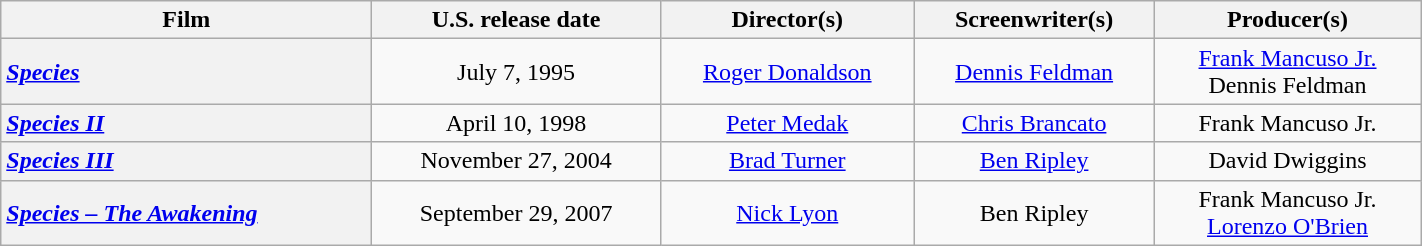<table class="wikitable sortable mw-collapsible plainrowheaders" style="text-align:center; width:75%;">
<tr>
<th scope="col">Film</th>
<th scope="col">U.S. release date</th>
<th scope="col">Director(s)</th>
<th scope="col">Screenwriter(s)</th>
<th scope="col">Producer(s)</th>
</tr>
<tr>
<th scope="row" style="text-align:left"><em><a href='#'>Species</a></em></th>
<td>July 7, 1995</td>
<td align="center"><a href='#'>Roger Donaldson</a></td>
<td><a href='#'>Dennis Feldman</a></td>
<td align="center"><a href='#'>Frank Mancuso Jr.</a> <br>Dennis Feldman</td>
</tr>
<tr>
<th scope="row" style="text-align:left"><em><a href='#'>Species II</a></em></th>
<td>April 10, 1998</td>
<td align="center"><a href='#'>Peter Medak</a></td>
<td><a href='#'>Chris Brancato</a></td>
<td align="center">Frank Mancuso Jr.</td>
</tr>
<tr>
<th scope="row" style="text-align:left"><em><a href='#'>Species III</a></em></th>
<td>November 27, 2004</td>
<td align="center"><a href='#'>Brad Turner</a></td>
<td><a href='#'>Ben Ripley</a></td>
<td align="center">David Dwiggins</td>
</tr>
<tr>
<th scope="row" style="text-align:left"><em><a href='#'>Species – The Awakening</a></em></th>
<td>September 29, 2007</td>
<td align="center"><a href='#'>Nick Lyon</a></td>
<td>Ben Ripley</td>
<td align="center">Frank Mancuso Jr. <br><a href='#'>Lorenzo O'Brien</a></td>
</tr>
</table>
